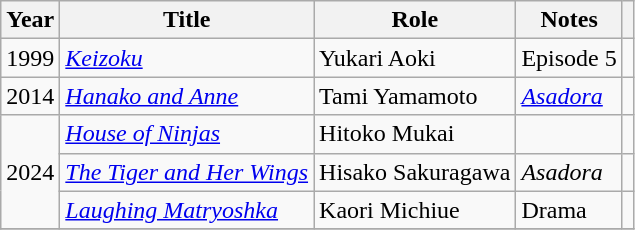<table class="wikitable">
<tr>
<th>Year</th>
<th>Title</th>
<th>Role</th>
<th>Notes</th>
<th></th>
</tr>
<tr>
<td>1999</td>
<td><em><a href='#'>Keizoku</a></em></td>
<td>Yukari Aoki</td>
<td>Episode 5</td>
<td></td>
</tr>
<tr>
<td>2014</td>
<td><em><a href='#'>Hanako and Anne</a></em></td>
<td>Tami Yamamoto</td>
<td><em><a href='#'>Asadora</a></em></td>
<td></td>
</tr>
<tr>
<td rowspan="3">2024</td>
<td><em><a href='#'>House of Ninjas</a></em></td>
<td>Hitoko Mukai</td>
<td></td>
<td></td>
</tr>
<tr>
<td><em><a href='#'>The Tiger and Her Wings</a></em></td>
<td>Hisako Sakuragawa</td>
<td><em>Asadora</em></td>
<td></td>
</tr>
<tr>
<td><em><a href='#'>Laughing Matryoshka</a></em></td>
<td>Kaori Michiue</td>
<td>Drama</td>
<td></td>
</tr>
<tr>
</tr>
</table>
